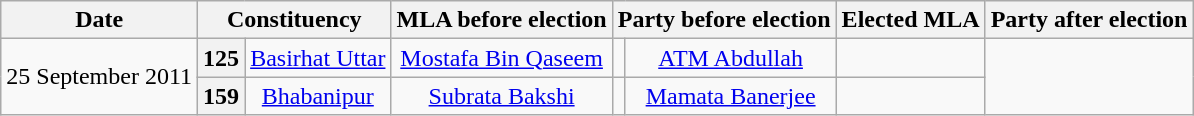<table class="wikitable sortable" style="text-align:center;">
<tr>
<th>Date</th>
<th colspan="2">Constituency</th>
<th>MLA before election</th>
<th colspan="2">Party before election</th>
<th>Elected MLA</th>
<th colspan="2">Party after election</th>
</tr>
<tr>
<td rowspan="2">25 September 2011</td>
<th>125</th>
<td><a href='#'>Basirhat Uttar</a></td>
<td><a href='#'>Mostafa Bin Qaseem</a></td>
<td></td>
<td><a href='#'>ATM Abdullah</a></td>
<td></td>
</tr>
<tr>
<th>159</th>
<td><a href='#'>Bhabanipur</a></td>
<td><a href='#'>Subrata Bakshi</a></td>
<td></td>
<td><a href='#'>Mamata Banerjee</a></td>
<td></td>
</tr>
</table>
